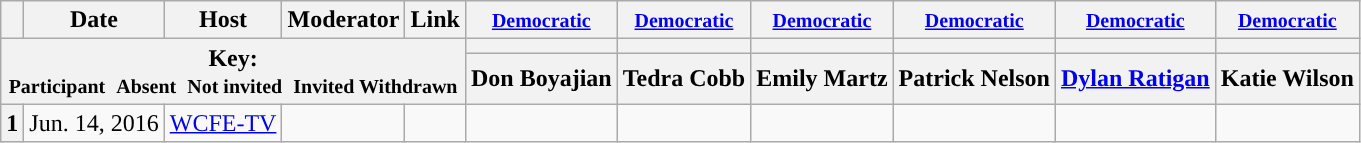<table class="wikitable" style="text-align:center;">
<tr>
<th scope="col"></th>
<th scope="col">Date</th>
<th scope="col">Host</th>
<th scope="col">Moderator</th>
<th scope="col">Link</th>
<th scope="col"><small><a href='#'>Democratic</a></small></th>
<th scope="col"><small><a href='#'>Democratic</a></small></th>
<th scope="col"><small><a href='#'>Democratic</a></small></th>
<th scope="col"><small><a href='#'>Democratic</a></small></th>
<th scope="col"><small><a href='#'>Democratic</a></small></th>
<th scope="col"><small><a href='#'>Democratic</a></small></th>
</tr>
<tr>
<th colspan="5" rowspan="2">Key:<br> <small>Participant </small>  <small>Absent </small>  <small>Not invited </small>  <small>Invited  Withdrawn</small></th>
<th scope="col" style="background:"></th>
<th scope="col" style="background:"></th>
<th scope="col" style="background:"></th>
<th scope="col" style="background:"></th>
<th scope="col" style="background:"></th>
<th scope="col" style="background:"></th>
</tr>
<tr>
<th scope="col">Don Boyajian</th>
<th scope="col">Tedra Cobb</th>
<th scope="col">Emily Martz</th>
<th scope="col">Patrick Nelson</th>
<th scope="col"><a href='#'>Dylan Ratigan</a></th>
<th scope="col">Katie Wilson</th>
</tr>
<tr>
<th>1</th>
<td style="white-space:nowrap;">Jun. 14, 2016</td>
<td style="white-space:nowrap;"><a href='#'>WCFE-TV</a></td>
<td style="white-space:nowrap;"></td>
<td style="white-space:nowrap;"></td>
<td></td>
<td></td>
<td></td>
<td></td>
<td></td>
<td></td>
</tr>
</table>
